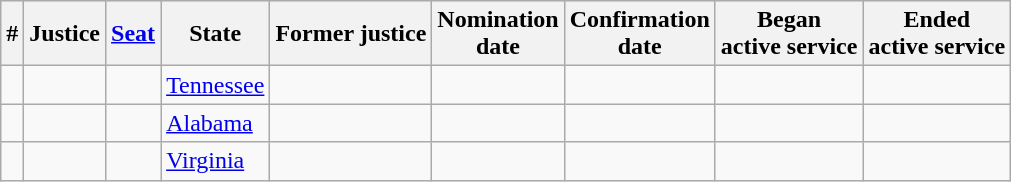<table class="sortable wikitable">
<tr bgcolor="#ececec">
<th>#</th>
<th>Justice</th>
<th><a href='#'>Seat</a></th>
<th>State</th>
<th>Former justice</th>
<th>Nomination<br>date</th>
<th>Confirmation<br>date</th>
<th>Began<br>active service</th>
<th>Ended<br>active service</th>
</tr>
<tr>
<td></td>
<td></td>
<td align="center"></td>
<td><a href='#'>Tennessee</a></td>
<td></td>
<td></td>
<td></td>
<td></td>
<td></td>
</tr>
<tr>
<td></td>
<td></td>
<td align="center"></td>
<td><a href='#'>Alabama</a></td>
<td></td>
<td></td>
<td></td>
<td></td>
<td></td>
</tr>
<tr>
<td></td>
<td></td>
<td align="center"></td>
<td><a href='#'>Virginia</a></td>
<td></td>
<td></td>
<td></td>
<td></td>
<td></td>
</tr>
</table>
